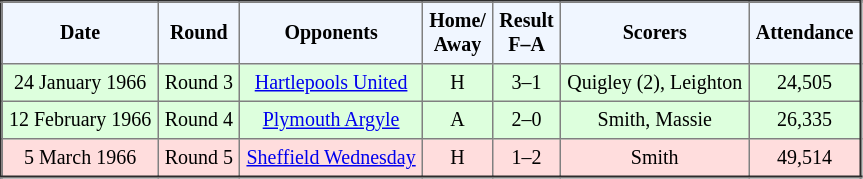<table border="2" cellpadding="4" style="border-collapse:collapse; text-align:center; font-size:smaller;">
<tr style="background:#f0f6ff;">
<th><strong>Date</strong></th>
<th><strong>Round</strong></th>
<th><strong>Opponents</strong></th>
<th><strong>Home/<br>Away</strong></th>
<th><strong>Result<br>F–A</strong></th>
<th><strong>Scorers</strong></th>
<th><strong>Attendance</strong></th>
</tr>
<tr bgcolor="#ddffdd">
<td>24 January 1966</td>
<td>Round 3</td>
<td><a href='#'>Hartlepools United</a></td>
<td>H</td>
<td>3–1</td>
<td>Quigley (2), Leighton</td>
<td>24,505</td>
</tr>
<tr bgcolor="#ddffdd">
<td>12 February 1966</td>
<td>Round 4</td>
<td><a href='#'>Plymouth Argyle</a></td>
<td>A</td>
<td>2–0</td>
<td>Smith, Massie</td>
<td>26,335</td>
</tr>
<tr bgcolor="#ffdddd">
<td>5 March 1966</td>
<td>Round 5</td>
<td><a href='#'>Sheffield Wednesday</a></td>
<td>H</td>
<td>1–2</td>
<td>Smith</td>
<td>49,514</td>
</tr>
</table>
